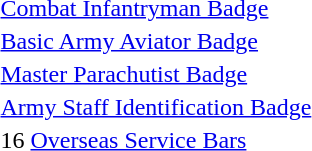<table>
<tr>
<td> <a href='#'>Combat Infantryman Badge</a></td>
</tr>
<tr>
<td> <a href='#'>Basic Army Aviator Badge</a></td>
</tr>
<tr>
<td> <a href='#'>Master Parachutist Badge</a></td>
</tr>
<tr>
<td> <a href='#'>Army Staff Identification Badge</a></td>
</tr>
<tr>
<td> 16 <a href='#'>Overseas Service Bars</a></td>
</tr>
</table>
